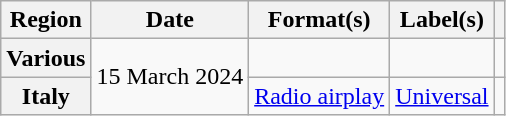<table class="wikitable plainrowheaders">
<tr>
<th scope="col">Region</th>
<th scope="col">Date</th>
<th scope="col">Format(s)</th>
<th scope="col">Label(s)</th>
<th scope="col"></th>
</tr>
<tr>
<th scope="row">Various</th>
<td rowspan="2">15 March 2024</td>
<td></td>
<td></td>
<td style="text-align:center;"></td>
</tr>
<tr>
<th scope="row">Italy</th>
<td><a href='#'>Radio airplay</a></td>
<td><a href='#'>Universal</a></td>
<td style="text-align:center"></td>
</tr>
</table>
